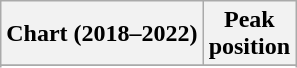<table class="wikitable sortable plainrowheaders">
<tr>
<th scope="col">Chart (2018–2022)</th>
<th scope="col">Peak<br>position</th>
</tr>
<tr>
</tr>
<tr>
</tr>
</table>
